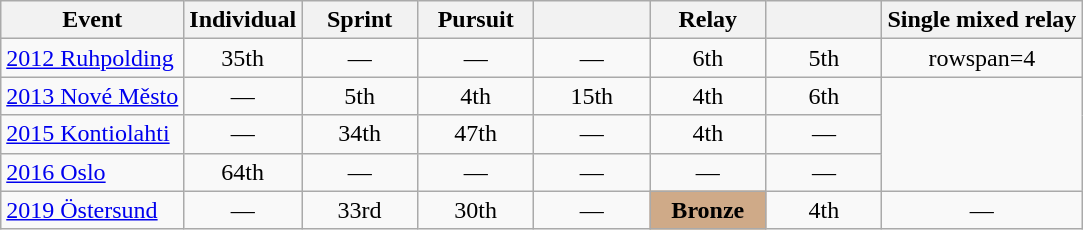<table class="wikitable" style="text-align: center;">
<tr ">
<th>Event</th>
<th style="width:70px;">Individual</th>
<th style="width:70px;">Sprint</th>
<th style="width:70px;">Pursuit</th>
<th style="width:70px;"></th>
<th style="width:70px;">Relay</th>
<th style="width:70px;"></th>
<th>Single mixed relay</th>
</tr>
<tr>
<td align=left> <a href='#'>2012 Ruhpolding</a></td>
<td>35th</td>
<td>—</td>
<td>—</td>
<td>—</td>
<td>6th</td>
<td>5th</td>
<td>rowspan=4 </td>
</tr>
<tr>
<td align=left> <a href='#'>2013 Nové Město</a></td>
<td>—</td>
<td>5th</td>
<td>4th</td>
<td>15th</td>
<td>4th</td>
<td>6th</td>
</tr>
<tr>
<td align=left> <a href='#'>2015 Kontiolahti</a></td>
<td>—</td>
<td>34th</td>
<td>47th</td>
<td>—</td>
<td>4th</td>
<td>—</td>
</tr>
<tr>
<td align=left> <a href='#'>2016 Oslo</a></td>
<td>64th</td>
<td>—</td>
<td>—</td>
<td>—</td>
<td>—</td>
<td>—</td>
</tr>
<tr>
<td align=left> <a href='#'>2019 Östersund</a></td>
<td>—</td>
<td>33rd</td>
<td>30th</td>
<td>—</td>
<td style="background:#cfaa88;"><strong>Bronze</strong></td>
<td>4th</td>
<td>—</td>
</tr>
</table>
